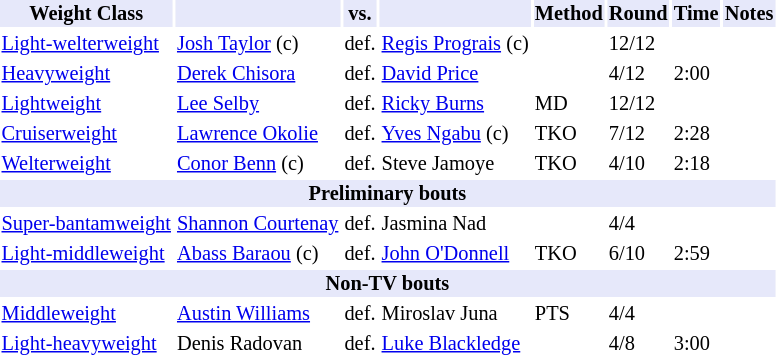<table class="toccolours" style="font-size: 85%;">
<tr>
<th style="background:#e6e8fa; color:#000; text-align:center;">Weight Class</th>
<th style="background:#e6e8fa; color:#000; text-align:center;"></th>
<th style="background:#e6e8fa; color:#000; text-align:center;">vs.</th>
<th style="background:#e6e8fa; color:#000; text-align:center;"></th>
<th style="background:#e6e8fa; color:#000; text-align:center;">Method</th>
<th style="background:#e6e8fa; color:#000; text-align:center;">Round</th>
<th style="background:#e6e8fa; color:#000; text-align:center;">Time</th>
<th style="background:#e6e8fa; color:#000; text-align:center;">Notes</th>
</tr>
<tr>
<td><a href='#'>Light-welterweight</a></td>
<td><a href='#'>Josh Taylor</a> (c)</td>
<td>def.</td>
<td><a href='#'>Regis Prograis</a> (c)</td>
<td></td>
<td>12/12</td>
<td></td>
<td></td>
</tr>
<tr>
<td><a href='#'>Heavyweight</a></td>
<td><a href='#'>Derek Chisora</a></td>
<td>def.</td>
<td><a href='#'>David Price</a></td>
<td></td>
<td>4/12</td>
<td>2:00</td>
<td></td>
</tr>
<tr>
<td><a href='#'>Lightweight</a></td>
<td><a href='#'>Lee Selby</a></td>
<td>def.</td>
<td><a href='#'>Ricky Burns</a></td>
<td>MD</td>
<td>12/12</td>
<td></td>
<td></td>
</tr>
<tr>
<td><a href='#'>Cruiserweight</a></td>
<td><a href='#'>Lawrence Okolie</a></td>
<td>def.</td>
<td><a href='#'>Yves Ngabu</a> (c)</td>
<td>TKO</td>
<td>7/12</td>
<td>2:28</td>
<td></td>
</tr>
<tr>
<td><a href='#'>Welterweight</a></td>
<td><a href='#'>Conor Benn</a> (c)</td>
<td>def.</td>
<td>Steve Jamoye</td>
<td>TKO</td>
<td>4/10</td>
<td>2:18</td>
<td></td>
</tr>
<tr>
<th colspan="8" style="background-color: #e6e8fa;">Preliminary bouts</th>
</tr>
<tr>
<td><a href='#'>Super-bantamweight</a></td>
<td><a href='#'>Shannon Courtenay</a></td>
<td>def.</td>
<td>Jasmina Nad</td>
<td></td>
<td>4/4</td>
<td></td>
<td></td>
</tr>
<tr>
<td><a href='#'>Light-middleweight</a></td>
<td><a href='#'>Abass Baraou</a> (c)</td>
<td>def.</td>
<td><a href='#'>John O'Donnell</a></td>
<td>TKO</td>
<td>6/10</td>
<td>2:59</td>
<td></td>
</tr>
<tr>
<th colspan="8" style="background-color: #e6e8fa;">Non-TV bouts</th>
</tr>
<tr>
<td><a href='#'>Middleweight</a></td>
<td><a href='#'>Austin Williams</a></td>
<td>def.</td>
<td>Miroslav Juna</td>
<td>PTS</td>
<td>4/4</td>
<td></td>
<td></td>
</tr>
<tr>
<td><a href='#'>Light-heavyweight</a></td>
<td>Denis Radovan</td>
<td>def.</td>
<td><a href='#'>Luke Blackledge</a></td>
<td></td>
<td>4/8</td>
<td>3:00</td>
<td></td>
</tr>
</table>
